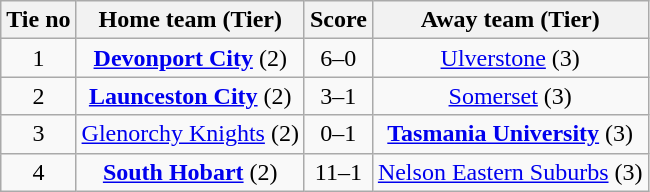<table class="wikitable" style="text-align:center">
<tr>
<th>Tie no</th>
<th>Home team (Tier)</th>
<th>Score</th>
<th>Away team (Tier)</th>
</tr>
<tr>
<td>1</td>
<td><strong><a href='#'>Devonport City</a></strong> (2)</td>
<td>6–0</td>
<td><a href='#'>Ulverstone</a> (3)</td>
</tr>
<tr>
<td>2</td>
<td><strong><a href='#'>Launceston City</a></strong> (2)</td>
<td>3–1</td>
<td><a href='#'>Somerset</a> (3)</td>
</tr>
<tr>
<td>3</td>
<td><a href='#'>Glenorchy Knights</a> (2)</td>
<td>0–1</td>
<td><strong><a href='#'>Tasmania University</a></strong> (3)</td>
</tr>
<tr>
<td>4</td>
<td><strong><a href='#'>South Hobart</a></strong> (2)</td>
<td>11–1</td>
<td><a href='#'>Nelson Eastern Suburbs</a> (3)</td>
</tr>
</table>
